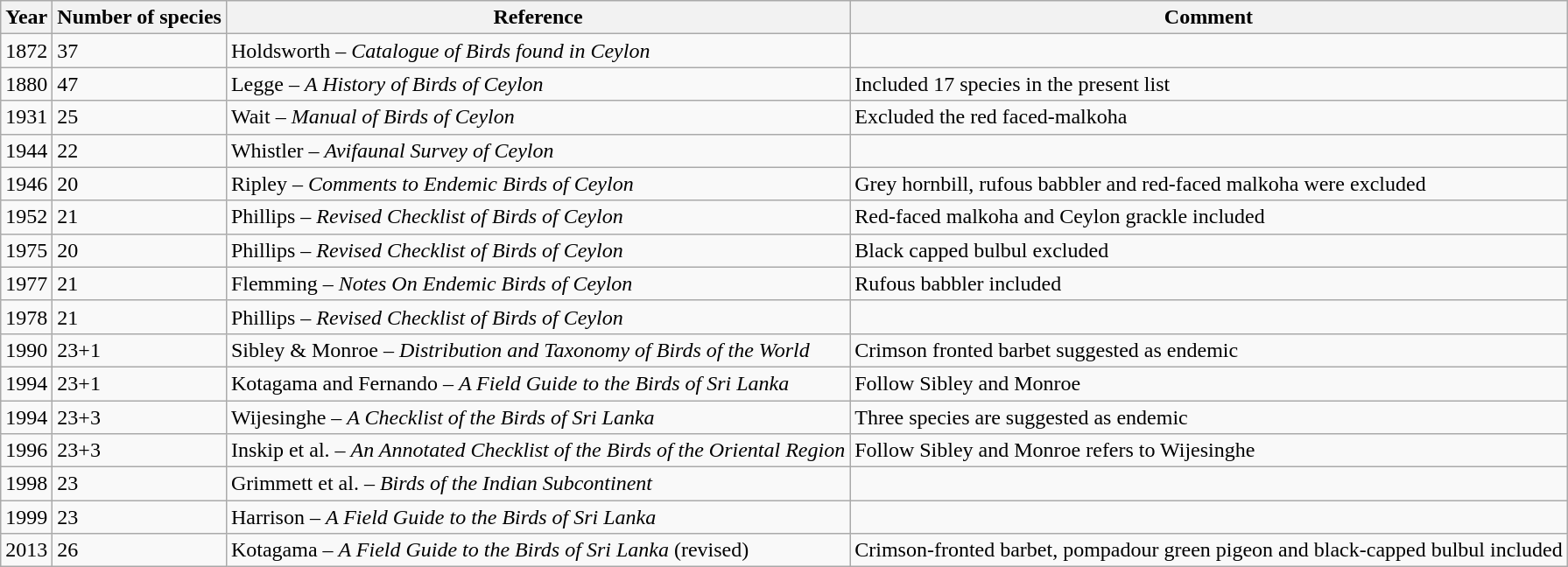<table class="wikitable">
<tr>
<th>Year</th>
<th>Number of species</th>
<th>Reference</th>
<th>Comment</th>
</tr>
<tr>
<td>1872</td>
<td>37</td>
<td>Holdsworth – <em>Catalogue of Birds found in Ceylon</em></td>
<td></td>
</tr>
<tr>
<td>1880</td>
<td>47</td>
<td>Legge – <em>A History of Birds of Ceylon</em></td>
<td>Included 17 species in the present list</td>
</tr>
<tr>
<td>1931</td>
<td>25</td>
<td>Wait – <em>Manual of Birds of Ceylon</em></td>
<td>Excluded the red faced-malkoha</td>
</tr>
<tr>
<td>1944</td>
<td>22</td>
<td>Whistler – <em>Avifaunal Survey of Ceylon</em></td>
<td></td>
</tr>
<tr>
<td>1946</td>
<td>20</td>
<td>Ripley – <em>Comments to Endemic Birds of Ceylon</em></td>
<td>Grey hornbill, rufous babbler and red-faced malkoha were excluded</td>
</tr>
<tr>
<td>1952</td>
<td>21</td>
<td>Phillips – <em>Revised Checklist of Birds of Ceylon</em></td>
<td>Red-faced malkoha and Ceylon grackle included</td>
</tr>
<tr>
<td>1975</td>
<td>20</td>
<td>Phillips – <em>Revised Checklist of Birds of Ceylon</em></td>
<td>Black capped bulbul excluded</td>
</tr>
<tr>
<td>1977</td>
<td>21</td>
<td>Flemming – <em>Notes On Endemic Birds of Ceylon</em></td>
<td>Rufous babbler included</td>
</tr>
<tr>
<td>1978</td>
<td>21</td>
<td>Phillips – <em>Revised Checklist of Birds of Ceylon</em></td>
<td></td>
</tr>
<tr>
<td>1990</td>
<td>23+1</td>
<td>Sibley & Monroe – <em>Distribution and Taxonomy of Birds of the World</em></td>
<td>Crimson fronted barbet suggested as endemic</td>
</tr>
<tr>
<td>1994</td>
<td>23+1</td>
<td>Kotagama and Fernando – <em>A Field Guide to the Birds of Sri Lanka</em></td>
<td>Follow Sibley and Monroe</td>
</tr>
<tr>
<td>1994</td>
<td>23+3</td>
<td>Wijesinghe – <em>A Checklist of the Birds of Sri Lanka</em></td>
<td>Three species are suggested as endemic</td>
</tr>
<tr>
<td>1996</td>
<td>23+3</td>
<td>Inskip et al. – <em>An Annotated Checklist of the Birds of the Oriental Region</em></td>
<td>Follow Sibley and Monroe refers to Wijesinghe</td>
</tr>
<tr>
<td>1998</td>
<td>23</td>
<td>Grimmett et al. – <em>Birds of the Indian Subcontinent</em></td>
<td></td>
</tr>
<tr>
<td>1999</td>
<td>23</td>
<td>Harrison – <em>A Field Guide to the Birds of Sri Lanka</em></td>
<td></td>
</tr>
<tr>
<td>2013</td>
<td>26</td>
<td>Kotagama – <em>A Field Guide to the Birds of Sri Lanka</em> (revised)</td>
<td>Crimson-fronted barbet, pompadour green pigeon and black-capped bulbul included</td>
</tr>
</table>
